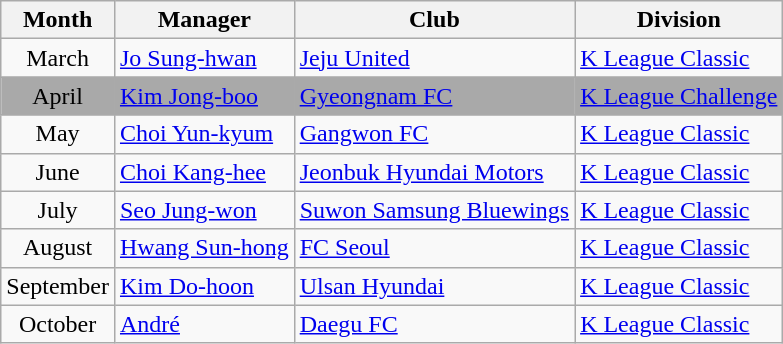<table class="wikitable">
<tr>
<th>Month</th>
<th>Manager</th>
<th>Club</th>
<th>Division</th>
</tr>
<tr>
<td align=center>March</td>
<td> <a href='#'>Jo Sung-hwan</a></td>
<td><a href='#'>Jeju United</a></td>
<td><a href='#'>K League Classic</a></td>
</tr>
<tr bgcolor=darkgray>
<td align=center>April</td>
<td> <a href='#'>Kim Jong-boo</a></td>
<td><a href='#'>Gyeongnam FC</a></td>
<td><a href='#'>K League Challenge</a></td>
</tr>
<tr>
<td align=center>May</td>
<td> <a href='#'>Choi Yun-kyum</a></td>
<td><a href='#'>Gangwon FC</a></td>
<td><a href='#'>K League Classic</a></td>
</tr>
<tr>
<td align=center>June</td>
<td> <a href='#'>Choi Kang-hee</a></td>
<td><a href='#'>Jeonbuk Hyundai Motors</a></td>
<td><a href='#'>K League Classic</a></td>
</tr>
<tr>
<td align=center>July</td>
<td> <a href='#'>Seo Jung-won</a></td>
<td><a href='#'>Suwon Samsung Bluewings</a></td>
<td><a href='#'>K League Classic</a></td>
</tr>
<tr>
<td align=center>August</td>
<td> <a href='#'>Hwang Sun-hong</a></td>
<td><a href='#'>FC Seoul</a></td>
<td><a href='#'>K League Classic</a></td>
</tr>
<tr>
<td align=center>September</td>
<td> <a href='#'>Kim Do-hoon</a></td>
<td><a href='#'>Ulsan Hyundai</a></td>
<td><a href='#'>K League Classic</a></td>
</tr>
<tr>
<td align=center>October</td>
<td> <a href='#'>André</a></td>
<td><a href='#'>Daegu FC</a></td>
<td><a href='#'>K League Classic</a></td>
</tr>
</table>
